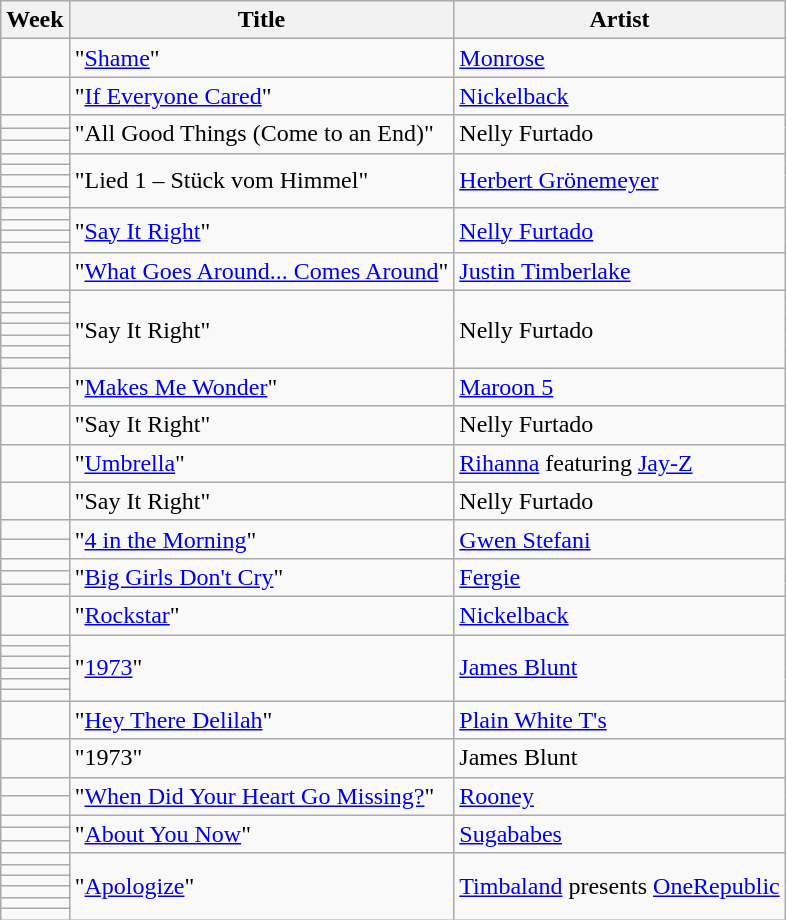<table class="wikitable">
<tr>
<th>Week</th>
<th>Title</th>
<th>Artist</th>
</tr>
<tr>
<td></td>
<td>"<a href='#'>Shame</a>"</td>
<td><a href='#'>Monrose</a></td>
</tr>
<tr>
<td></td>
<td>"<a href='#'>If Everyone Cared</a>"</td>
<td><a href='#'>Nickelback</a></td>
</tr>
<tr>
<td></td>
<td rowspan="3">"All Good Things (Come to an End)"</td>
<td rowspan="3">Nelly Furtado</td>
</tr>
<tr>
<td></td>
</tr>
<tr>
<td></td>
</tr>
<tr>
<td></td>
<td rowspan="5">"Lied 1 – Stück vom Himmel"</td>
<td rowspan="5"><a href='#'>Herbert Grönemeyer</a></td>
</tr>
<tr>
<td></td>
</tr>
<tr>
<td></td>
</tr>
<tr>
<td></td>
</tr>
<tr>
<td></td>
</tr>
<tr>
<td></td>
<td rowspan="4">"<a href='#'>Say It Right</a>"</td>
<td rowspan="4"><a href='#'>Nelly Furtado</a></td>
</tr>
<tr>
<td></td>
</tr>
<tr>
<td></td>
</tr>
<tr>
<td></td>
</tr>
<tr>
<td></td>
<td>"<a href='#'>What Goes Around... Comes Around</a>"</td>
<td><a href='#'>Justin Timberlake</a></td>
</tr>
<tr>
<td></td>
<td rowspan="7">"Say It Right"</td>
<td rowspan="7">Nelly Furtado</td>
</tr>
<tr>
<td></td>
</tr>
<tr>
<td></td>
</tr>
<tr>
<td></td>
</tr>
<tr>
<td></td>
</tr>
<tr>
<td></td>
</tr>
<tr>
<td></td>
</tr>
<tr>
<td></td>
<td rowspan="2">"<a href='#'>Makes Me Wonder</a>"</td>
<td rowspan="2"><a href='#'>Maroon 5</a></td>
</tr>
<tr>
<td></td>
</tr>
<tr>
<td></td>
<td>"Say It Right"</td>
<td>Nelly Furtado</td>
</tr>
<tr>
<td></td>
<td>"<a href='#'>Umbrella</a>"</td>
<td><a href='#'>Rihanna</a> featuring <a href='#'>Jay-Z</a></td>
</tr>
<tr>
<td></td>
<td>"Say It Right"</td>
<td>Nelly Furtado</td>
</tr>
<tr>
<td></td>
<td rowspan="2">"<a href='#'>4 in the Morning</a>"</td>
<td rowspan="2"><a href='#'>Gwen Stefani</a></td>
</tr>
<tr>
<td></td>
</tr>
<tr>
<td></td>
<td rowspan="3">"<a href='#'>Big Girls Don't Cry</a>"</td>
<td rowspan="3"><a href='#'>Fergie</a></td>
</tr>
<tr>
<td></td>
</tr>
<tr>
<td></td>
</tr>
<tr>
<td></td>
<td>"<a href='#'>Rockstar</a>"</td>
<td><a href='#'>Nickelback</a></td>
</tr>
<tr>
<td></td>
<td rowspan="6">"<a href='#'>1973</a>"</td>
<td rowspan="6"><a href='#'>James Blunt</a></td>
</tr>
<tr>
<td></td>
</tr>
<tr>
<td></td>
</tr>
<tr>
<td></td>
</tr>
<tr>
<td></td>
</tr>
<tr>
<td></td>
</tr>
<tr>
<td></td>
<td>"<a href='#'>Hey There Delilah</a>"</td>
<td><a href='#'>Plain White T's</a></td>
</tr>
<tr>
<td></td>
<td>"1973"</td>
<td>James Blunt</td>
</tr>
<tr>
<td></td>
<td rowspan="2">"<a href='#'>When Did Your Heart Go Missing?</a>"</td>
<td rowspan="2"><a href='#'>Rooney</a></td>
</tr>
<tr>
<td></td>
</tr>
<tr>
<td></td>
<td rowspan="3">"<a href='#'>About You Now</a>"</td>
<td rowspan="3"><a href='#'>Sugababes</a></td>
</tr>
<tr>
<td></td>
</tr>
<tr>
<td></td>
</tr>
<tr>
<td></td>
<td rowspan="6">"<a href='#'>Apologize</a>"</td>
<td rowspan="6"><a href='#'>Timbaland</a> presents <a href='#'>OneRepublic</a></td>
</tr>
<tr>
<td></td>
</tr>
<tr>
<td></td>
</tr>
<tr>
<td></td>
</tr>
<tr>
<td></td>
</tr>
<tr>
<td></td>
</tr>
</table>
